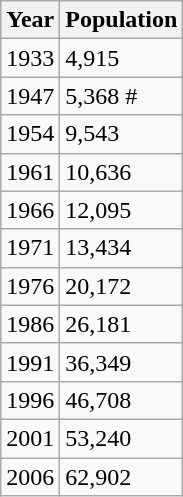<table class="wikitable">
<tr>
<th>Year</th>
<th>Population</th>
</tr>
<tr>
<td>1933</td>
<td>4,915</td>
</tr>
<tr>
<td>1947</td>
<td>5,368 #</td>
</tr>
<tr>
<td>1954</td>
<td>9,543</td>
</tr>
<tr>
<td>1961</td>
<td>10,636</td>
</tr>
<tr>
<td>1966</td>
<td>12,095</td>
</tr>
<tr>
<td>1971</td>
<td>13,434</td>
</tr>
<tr>
<td>1976</td>
<td>20,172</td>
</tr>
<tr>
<td>1986</td>
<td>26,181</td>
</tr>
<tr>
<td>1991</td>
<td>36,349</td>
</tr>
<tr>
<td>1996</td>
<td>46,708</td>
</tr>
<tr>
<td>2001</td>
<td>53,240</td>
</tr>
<tr>
<td>2006</td>
<td>62,902</td>
</tr>
</table>
